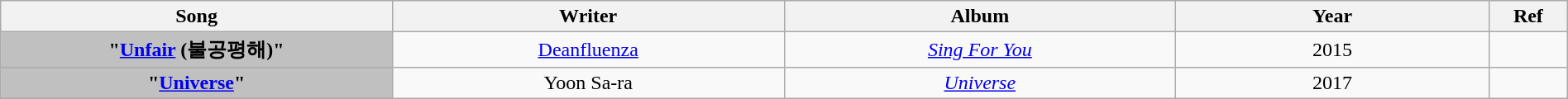<table class="wikitable" style="text-align:center; width:100%">
<tr>
<th style="width:25%">Song</th>
<th style="width:25%">Writer</th>
<th style="width:25%">Album</th>
<th style="width:20%">Year</th>
<th style="width:5%">Ref</th>
</tr>
<tr>
<th scope=row style="background-color:#C0C0C0">"<a href='#'>Unfair</a> (불공평해)" </th>
<td><a href='#'>Deanfluenza</a></td>
<td><em><a href='#'>Sing For You</a></em></td>
<td>2015</td>
<td></td>
</tr>
<tr>
<th scope=row style="background-color:#C0C0C0">"<a href='#'>Universe</a>" </th>
<td>Yoon Sa-ra</td>
<td><a href='#'><em>Universe</em></a></td>
<td>2017</td>
<td></td>
</tr>
</table>
